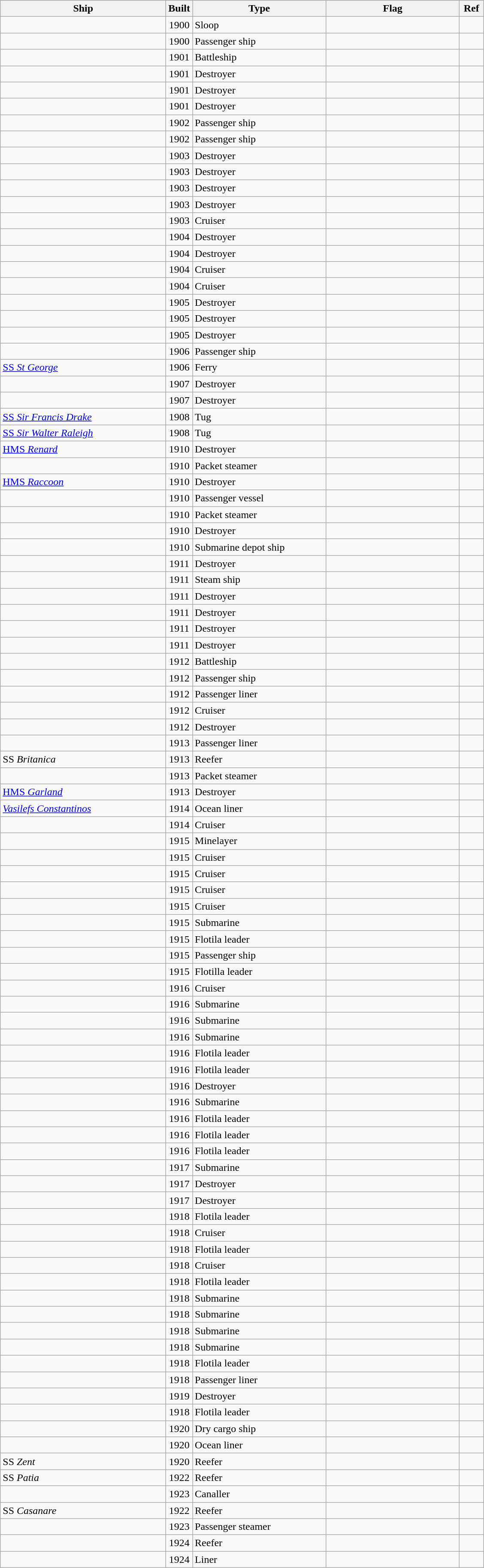<table class="wikitable sortable">
<tr>
<th width="250" scope="col">Ship</th>
<th width="30" scope="col">Built</th>
<th width="200" scope="col">Type</th>
<th width="200" scope="col">Flag</th>
<th width="30" scope="col" class="unsortable">Ref</th>
</tr>
<tr>
<td></td>
<td align="center">1900</td>
<td align="left">Sloop</td>
<td></td>
<td></td>
</tr>
<tr>
<td></td>
<td align="center">1900</td>
<td align="left">Passenger ship</td>
<td></td>
<td></td>
</tr>
<tr>
<td></td>
<td align="center">1901</td>
<td align="left">Battleship</td>
<td></td>
<td></td>
</tr>
<tr>
<td></td>
<td align="center">1901</td>
<td align="left">Destroyer</td>
<td></td>
<td></td>
</tr>
<tr>
<td></td>
<td align="center">1901</td>
<td align="left">Destroyer</td>
<td></td>
<td></td>
</tr>
<tr>
<td></td>
<td align="center">1901</td>
<td align="left">Destroyer</td>
<td></td>
<td></td>
</tr>
<tr>
<td></td>
<td align="center">1902</td>
<td align="left">Passenger ship</td>
<td></td>
<td></td>
</tr>
<tr>
<td></td>
<td align="center">1902</td>
<td align="left">Passenger ship</td>
<td></td>
<td></td>
</tr>
<tr>
<td></td>
<td align="center">1903</td>
<td align="left">Destroyer</td>
<td></td>
<td></td>
</tr>
<tr>
<td></td>
<td align="center">1903</td>
<td align="left">Destroyer</td>
<td></td>
<td></td>
</tr>
<tr>
<td></td>
<td align="center">1903</td>
<td align="left">Destroyer</td>
<td></td>
<td></td>
</tr>
<tr>
<td></td>
<td align="center">1903</td>
<td align="left">Destroyer</td>
<td></td>
<td></td>
</tr>
<tr>
<td></td>
<td align="center">1903</td>
<td align="left">Cruiser</td>
<td></td>
<td></td>
</tr>
<tr>
<td></td>
<td align="center">1904</td>
<td align="left">Destroyer</td>
<td></td>
<td></td>
</tr>
<tr>
<td></td>
<td align="center">1904</td>
<td align="left">Destroyer</td>
<td></td>
<td></td>
</tr>
<tr>
<td></td>
<td align="center">1904</td>
<td align="left">Cruiser</td>
<td></td>
<td></td>
</tr>
<tr>
<td></td>
<td align="center">1904</td>
<td align="left">Cruiser</td>
<td></td>
<td></td>
</tr>
<tr>
<td></td>
<td align="center">1905</td>
<td align="left">Destroyer</td>
<td></td>
<td></td>
</tr>
<tr>
<td></td>
<td align="center">1905</td>
<td align="left">Destroyer</td>
<td></td>
<td></td>
</tr>
<tr>
<td></td>
<td align="center">1905</td>
<td align="left">Destroyer</td>
<td></td>
<td></td>
</tr>
<tr>
<td></td>
<td align="center">1906</td>
<td align="left">Passenger ship</td>
<td></td>
<td></td>
</tr>
<tr>
<td><a href='#'>SS <em>St George</em></a></td>
<td align="center">1906</td>
<td align="left">Ferry</td>
<td></td>
<td></td>
</tr>
<tr>
<td></td>
<td align="center">1907</td>
<td align="left">Destroyer</td>
<td></td>
<td></td>
</tr>
<tr>
<td></td>
<td align="center">1907</td>
<td align="left">Destroyer</td>
<td></td>
<td></td>
</tr>
<tr>
<td><a href='#'>SS <em>Sir Francis Drake</em></a></td>
<td align="center">1908</td>
<td align="left">Tug</td>
<td></td>
<td></td>
</tr>
<tr>
<td><a href='#'>SS <em>Sir Walter Raleigh</em></a></td>
<td align="center">1908</td>
<td align="left">Tug</td>
<td></td>
<td></td>
</tr>
<tr>
<td><a href='#'>HMS <em>Renard</em></a></td>
<td align="center">1910</td>
<td align="left">Destroyer</td>
<td></td>
<td></td>
</tr>
<tr>
<td></td>
<td align="center">1910</td>
<td align="left">Packet steamer</td>
<td></td>
<td></td>
</tr>
<tr>
<td><a href='#'>HMS <em>Raccoon</em></a></td>
<td align="center">1910</td>
<td align="left">Destroyer</td>
<td></td>
<td></td>
</tr>
<tr>
<td></td>
<td align="center">1910</td>
<td align="left">Passenger vessel</td>
<td></td>
<td></td>
</tr>
<tr>
<td></td>
<td align="center">1910</td>
<td align="left">Packet steamer</td>
<td></td>
<td></td>
</tr>
<tr>
<td></td>
<td align="center">1910</td>
<td align="left">Destroyer</td>
<td></td>
<td></td>
</tr>
<tr>
<td></td>
<td align="center">1910</td>
<td align="left">Submarine depot ship</td>
<td></td>
<td></td>
</tr>
<tr>
<td></td>
<td align="center">1911</td>
<td align="left">Destroyer</td>
<td></td>
<td></td>
</tr>
<tr>
<td></td>
<td align="center">1911</td>
<td align="left">Steam ship</td>
<td></td>
<td></td>
</tr>
<tr>
<td></td>
<td align="center">1911</td>
<td align="left">Destroyer</td>
<td></td>
<td></td>
</tr>
<tr>
<td></td>
<td align="center">1911</td>
<td align="left">Destroyer</td>
<td></td>
<td></td>
</tr>
<tr>
<td></td>
<td align="center">1911</td>
<td align="left">Destroyer</td>
<td></td>
<td></td>
</tr>
<tr>
<td></td>
<td align="center">1911</td>
<td align="left">Destroyer</td>
<td></td>
<td></td>
</tr>
<tr>
<td></td>
<td align="center">1912</td>
<td align="left">Battleship</td>
<td></td>
<td></td>
</tr>
<tr>
<td></td>
<td align="center">1912</td>
<td align="left">Passenger ship</td>
<td></td>
<td></td>
</tr>
<tr>
<td></td>
<td align="center">1912</td>
<td align="left">Passenger liner</td>
<td></td>
<td></td>
</tr>
<tr>
<td></td>
<td align="center">1912</td>
<td align="left">Cruiser</td>
<td></td>
<td></td>
</tr>
<tr>
<td></td>
<td align="center">1912</td>
<td align="left">Destroyer</td>
<td></td>
<td></td>
</tr>
<tr>
<td></td>
<td align="center">1913</td>
<td align="left">Passenger liner</td>
<td></td>
<td></td>
</tr>
<tr>
<td>SS <em>Britanica</em></td>
<td align="center">1913</td>
<td align="left">Reefer</td>
<td></td>
<td></td>
</tr>
<tr>
<td></td>
<td align="center">1913</td>
<td align="left">Packet steamer</td>
<td></td>
<td></td>
</tr>
<tr>
<td><a href='#'>HMS <em>Garland</em></a></td>
<td align="center">1913</td>
<td align="left">Destroyer</td>
<td></td>
<td></td>
</tr>
<tr>
<td><em><a href='#'>Vasilefs Constantinos</a></em></td>
<td align="center">1914</td>
<td align="left">Ocean liner</td>
<td></td>
<td></td>
</tr>
<tr>
<td></td>
<td align="center">1914</td>
<td align="left">Cruiser</td>
<td></td>
<td></td>
</tr>
<tr>
<td></td>
<td align="center">1915</td>
<td align="left">Minelayer</td>
<td></td>
<td></td>
</tr>
<tr>
<td></td>
<td align="center">1915</td>
<td align="left">Cruiser</td>
<td></td>
<td></td>
</tr>
<tr>
<td></td>
<td align="center">1915</td>
<td align="left">Cruiser</td>
<td></td>
<td></td>
</tr>
<tr>
<td></td>
<td align="center">1915</td>
<td align="left">Cruiser</td>
<td></td>
<td></td>
</tr>
<tr>
<td></td>
<td align="center">1915</td>
<td align="left">Cruiser</td>
<td></td>
<td></td>
</tr>
<tr>
<td></td>
<td align="center">1915</td>
<td align="left">Submarine</td>
<td></td>
<td></td>
</tr>
<tr>
<td></td>
<td align="center">1915</td>
<td align="left">Flotila leader</td>
<td></td>
<td></td>
</tr>
<tr>
<td></td>
<td align="center">1915</td>
<td align="left">Passenger ship</td>
<td></td>
<td></td>
</tr>
<tr>
<td></td>
<td align="center">1915</td>
<td align="left">Flotilla leader</td>
<td></td>
<td></td>
</tr>
<tr>
<td></td>
<td align="center">1916</td>
<td align="left">Cruiser</td>
<td></td>
<td></td>
</tr>
<tr>
<td></td>
<td align="center">1916</td>
<td align="left">Submarine</td>
<td></td>
<td></td>
</tr>
<tr>
<td></td>
<td align="center">1916</td>
<td align="left">Submarine</td>
<td></td>
<td></td>
</tr>
<tr>
<td></td>
<td align="center">1916</td>
<td align="left">Submarine</td>
<td></td>
<td></td>
</tr>
<tr>
<td></td>
<td align="center">1916</td>
<td align="left">Flotila leader</td>
<td></td>
<td></td>
</tr>
<tr>
<td></td>
<td align="center">1916</td>
<td align="left">Flotila leader</td>
<td></td>
<td></td>
</tr>
<tr>
<td></td>
<td align="center">1916</td>
<td align="left">Destroyer</td>
<td></td>
<td></td>
</tr>
<tr>
<td></td>
<td align="center">1916</td>
<td align="left">Submarine</td>
<td></td>
<td></td>
</tr>
<tr>
<td></td>
<td align="center">1916</td>
<td align="left">Flotila leader</td>
<td></td>
<td></td>
</tr>
<tr>
<td></td>
<td align="center">1916</td>
<td align="left">Flotila leader</td>
<td></td>
<td></td>
</tr>
<tr>
<td></td>
<td align="center">1916</td>
<td align="left">Flotila leader</td>
<td></td>
<td></td>
</tr>
<tr>
<td></td>
<td align="center">1917</td>
<td align="left">Submarine</td>
<td></td>
<td></td>
</tr>
<tr>
<td></td>
<td align="center">1917</td>
<td align="left">Destroyer</td>
<td></td>
<td></td>
</tr>
<tr>
<td></td>
<td align="center">1917</td>
<td align="left">Destroyer</td>
<td></td>
<td></td>
</tr>
<tr>
<td></td>
<td align="center">1918</td>
<td align="left">Flotila leader</td>
<td></td>
<td></td>
</tr>
<tr>
<td></td>
<td align="center">1918</td>
<td align="left">Cruiser</td>
<td></td>
<td></td>
</tr>
<tr>
<td></td>
<td align="center">1918</td>
<td align="left">Flotila leader</td>
<td></td>
<td></td>
</tr>
<tr>
<td></td>
<td align="center">1918</td>
<td align="left">Cruiser</td>
<td></td>
<td></td>
</tr>
<tr>
<td></td>
<td align="center">1918</td>
<td align="left">Flotila leader</td>
<td></td>
<td></td>
</tr>
<tr>
<td></td>
<td align="center">1918</td>
<td align="left">Submarine</td>
<td></td>
<td></td>
</tr>
<tr>
<td></td>
<td align="center">1918</td>
<td align="left">Submarine</td>
<td></td>
<td></td>
</tr>
<tr>
<td></td>
<td align="center">1918</td>
<td align="left">Submarine</td>
<td></td>
<td></td>
</tr>
<tr>
<td></td>
<td align="center">1918</td>
<td align="left">Submarine</td>
<td></td>
<td></td>
</tr>
<tr>
<td></td>
<td align="center">1918</td>
<td align="left">Flotila leader</td>
<td></td>
<td></td>
</tr>
<tr>
<td></td>
<td align="center">1918</td>
<td align="left">Passenger liner</td>
<td></td>
<td></td>
</tr>
<tr>
<td></td>
<td align="center">1919</td>
<td align="left">Destroyer</td>
<td></td>
<td></td>
</tr>
<tr>
<td></td>
<td align="center">1918</td>
<td align="left">Flotila leader</td>
<td></td>
<td></td>
</tr>
<tr>
<td></td>
<td align="center">1920</td>
<td align="left">Dry cargo ship</td>
<td></td>
<td></td>
</tr>
<tr>
<td></td>
<td align="center">1920</td>
<td align="left">Ocean liner</td>
<td></td>
<td></td>
</tr>
<tr>
<td>SS <em>Zent</em></td>
<td align="center">1920</td>
<td align="left">Reefer</td>
<td></td>
<td></td>
</tr>
<tr>
<td>SS <em>Patia</em></td>
<td align="center">1922</td>
<td align="left">Reefer</td>
<td></td>
<td></td>
</tr>
<tr>
<td></td>
<td align="center">1923</td>
<td align="left">Canaller</td>
<td></td>
<td></td>
</tr>
<tr>
<td>SS <em>Casanare</em></td>
<td align="center">1922</td>
<td align="left">Reefer</td>
<td></td>
<td></td>
</tr>
<tr>
<td></td>
<td align="center">1923</td>
<td align="left">Passenger steamer</td>
<td></td>
<td></td>
</tr>
<tr>
<td></td>
<td align="center">1924</td>
<td align="left">Reefer</td>
<td></td>
<td></td>
</tr>
<tr>
<td></td>
<td align="center">1924</td>
<td align="left">Liner</td>
<td></td>
<td></td>
</tr>
</table>
